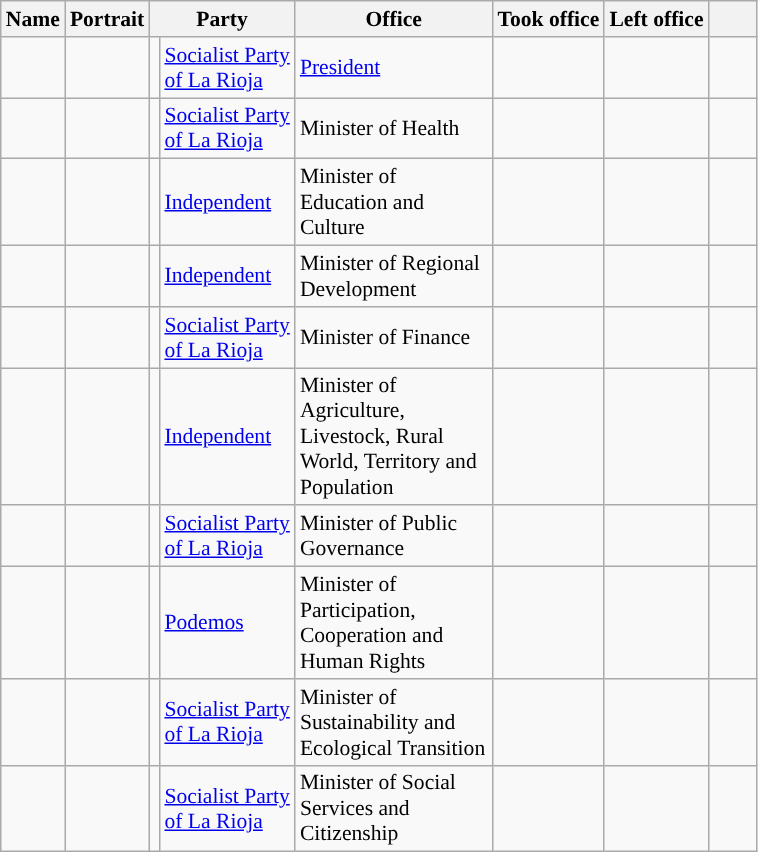<table class="wikitable plainrowheaders sortable" style="font-size:90%; text-align:left;">
<tr>
<th scope=col>Name</th>
<th scope=col class=unsortable>Portrait</th>
<th scope=col colspan="2">Party</th>
<th scope=col width=125px>Office</th>
<th scope=col>Took office</th>
<th scope=col>Left office</th>
<th scope=col width=25px class=unsortable></th>
</tr>
<tr>
<td style="white-space: nowrap;"></td>
<td align=center></td>
<td !align="center" style="background:"></td>
<td><a href='#'>Socialist Party<br>of La Rioja</a></td>
<td><a href='#'>President</a></td>
<td align=center></td>
<td></td>
<td align=center></td>
</tr>
<tr>
<td style="white-space: nowrap;"></td>
<td align=center></td>
<td !align="center" style="background:"></td>
<td><a href='#'>Socialist Party<br>of La Rioja</a></td>
<td>Minister of Health</td>
<td align=center></td>
<td></td>
<td align=center></td>
</tr>
<tr>
<td style="white-space: nowrap;"></td>
<td align=center></td>
<td !align="center" style="background:"></td>
<td><a href='#'>Independent</a></td>
<td>Minister of Education and Culture</td>
<td align=center></td>
<td></td>
<td align=center></td>
</tr>
<tr>
<td style="white-space: nowrap;"></td>
<td align=center></td>
<td !align="center" style="background:"></td>
<td><a href='#'>Independent</a></td>
<td>Minister of Regional Development</td>
<td align=center></td>
<td></td>
<td align=center></td>
</tr>
<tr>
<td style="white-space: nowrap;"></td>
<td align=center></td>
<td !align="center" style="background:"></td>
<td><a href='#'>Socialist Party<br>of La Rioja</a></td>
<td>Minister of Finance</td>
<td align=center></td>
<td></td>
<td align=center></td>
</tr>
<tr>
<td style="white-space: nowrap;"></td>
<td align=center></td>
<td !align="center" style="background:"></td>
<td><a href='#'>Independent</a></td>
<td>Minister of Agriculture, Livestock, Rural World, Territory and Population</td>
<td align=center></td>
<td></td>
<td align=center></td>
</tr>
<tr>
<td style="white-space: nowrap;"></td>
<td align=center></td>
<td !align="center" style="background:"></td>
<td><a href='#'>Socialist Party<br>of La Rioja</a></td>
<td>Minister of Public Governance</td>
<td align=center></td>
<td></td>
<td align=center></td>
</tr>
<tr>
<td style="white-space: nowrap;"></td>
<td align=center></td>
<td !align="center" style="background:"></td>
<td><a href='#'>Podemos</a></td>
<td>Minister of Participation, Cooperation and Human Rights</td>
<td align=center></td>
<td></td>
<td align=center></td>
</tr>
<tr>
<td style="white-space: nowrap;"></td>
<td align=center></td>
<td !align="center" style="background:"></td>
<td><a href='#'>Socialist Party<br>of La Rioja</a></td>
<td>Minister of Sustainability and Ecological Transition</td>
<td align=center></td>
<td></td>
<td align=center></td>
</tr>
<tr>
<td style="white-space: nowrap;"></td>
<td align=center></td>
<td !align="center" style="background:"></td>
<td><a href='#'>Socialist Party<br>of La Rioja</a></td>
<td>Minister of Social Services and Citizenship</td>
<td align=center></td>
<td></td>
<td align=center></td>
</tr>
</table>
